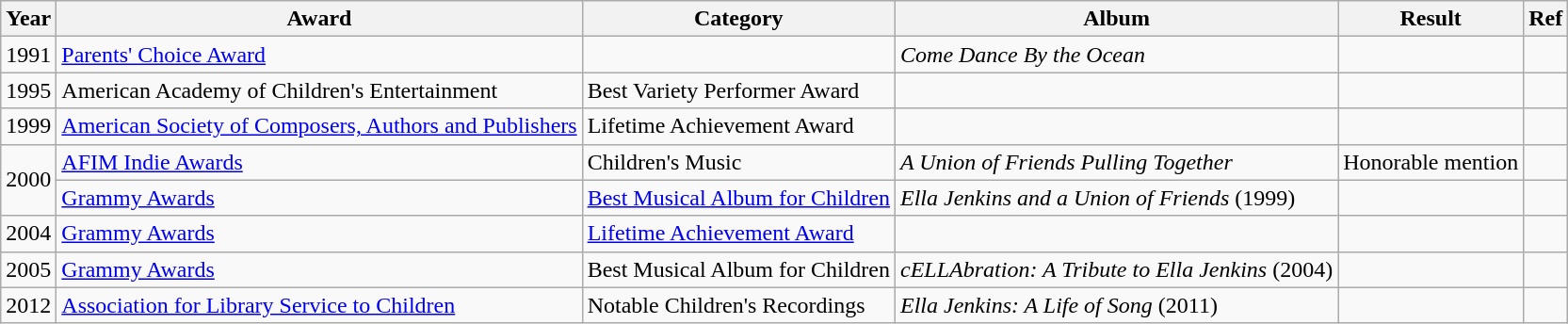<table class="wikitable">
<tr>
<th>Year</th>
<th>Award</th>
<th>Category</th>
<th>Album</th>
<th>Result</th>
<th>Ref</th>
</tr>
<tr>
<td>1991</td>
<td><a href='#'>Parents' Choice Award</a></td>
<td></td>
<td><em>Come Dance By the Ocean</em></td>
<td></td>
<td></td>
</tr>
<tr>
<td>1995</td>
<td>American Academy of Children's Entertainment</td>
<td>Best Variety Performer Award</td>
<td></td>
<td></td>
<td></td>
</tr>
<tr>
<td>1999</td>
<td><a href='#'>American Society of Composers, Authors and Publishers</a></td>
<td>Lifetime Achievement Award</td>
<td></td>
<td></td>
<td></td>
</tr>
<tr>
<td rowspan="2">2000</td>
<td><a href='#'>AFIM Indie Awards</a></td>
<td>Children's Music</td>
<td><em>A Union of Friends Pulling Together</em></td>
<td>Honorable mention</td>
<td></td>
</tr>
<tr>
<td><a href='#'>Grammy Awards</a></td>
<td><a href='#'>Best Musical Album for Children</a></td>
<td><em>Ella Jenkins and a Union of Friends</em> (1999)</td>
<td></td>
<td></td>
</tr>
<tr>
<td>2004</td>
<td><a href='#'>Grammy Awards</a></td>
<td><a href='#'>Lifetime Achievement Award</a></td>
<td></td>
<td></td>
<td></td>
</tr>
<tr>
<td>2005</td>
<td><a href='#'>Grammy Awards</a></td>
<td>Best Musical Album for Children</td>
<td><em>cELLAbration: A Tribute to Ella Jenkins</em> (2004)</td>
<td></td>
<td></td>
</tr>
<tr>
<td>2012</td>
<td><a href='#'>Association for Library Service to Children</a></td>
<td>Notable Children's Recordings</td>
<td><em>Ella Jenkins: A Life of Song</em> (2011)</td>
<td></td>
<td></td>
</tr>
</table>
